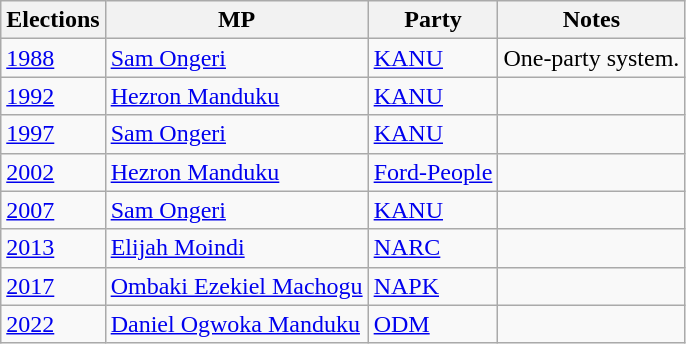<table class="wikitable">
<tr>
<th>Elections</th>
<th>MP </th>
<th>Party</th>
<th>Notes</th>
</tr>
<tr>
<td><a href='#'>1988</a></td>
<td><a href='#'>Sam Ongeri</a></td>
<td><a href='#'>KANU</a></td>
<td>One-party system.</td>
</tr>
<tr>
<td><a href='#'>1992</a></td>
<td><a href='#'>Hezron Manduku</a></td>
<td><a href='#'>KANU</a></td>
<td></td>
</tr>
<tr>
<td><a href='#'>1997</a></td>
<td><a href='#'>Sam Ongeri</a></td>
<td><a href='#'>KANU</a></td>
<td></td>
</tr>
<tr>
<td><a href='#'>2002</a></td>
<td><a href='#'>Hezron Manduku</a></td>
<td><a href='#'>Ford-People</a></td>
<td></td>
</tr>
<tr>
<td><a href='#'>2007</a></td>
<td><a href='#'>Sam Ongeri</a></td>
<td><a href='#'>KANU</a></td>
<td></td>
</tr>
<tr>
<td><a href='#'>2013</a></td>
<td><a href='#'>Elijah Moindi</a></td>
<td><a href='#'>NARC</a></td>
<td></td>
</tr>
<tr>
<td><a href='#'>2017</a></td>
<td><a href='#'>Ombaki Ezekiel Machogu</a></td>
<td><a href='#'>NAPK</a></td>
<td></td>
</tr>
<tr>
<td><a href='#'>2022</a></td>
<td><a href='#'>Daniel Ogwoka Manduku</a></td>
<td><a href='#'>ODM</a></td>
<td></td>
</tr>
</table>
